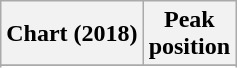<table class="wikitable sortable plainrowheaders">
<tr>
<th scope="col">Chart (2018)</th>
<th scope="col">Peak<br>position</th>
</tr>
<tr>
</tr>
<tr>
</tr>
</table>
